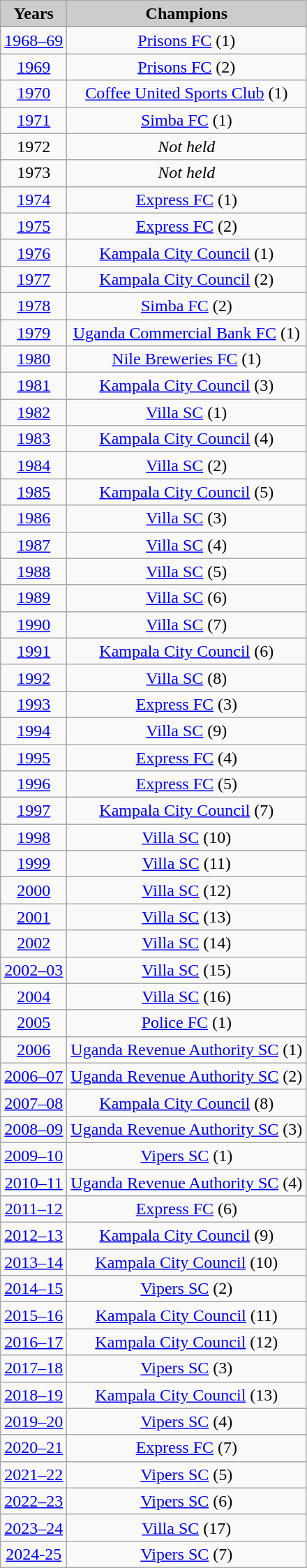<table class="wikitable" style="text-align: center;">
<tr bgcolor="#CCCCCC">
<td><strong>Years</strong></td>
<td><strong>Champions</strong></td>
</tr>
<tr bgcolor="#EFEFEF">
</tr>
<tr>
<td><a href='#'>1968–69</a></td>
<td><a href='#'>Prisons FC</a> (1)</td>
</tr>
<tr>
<td><a href='#'>1969</a></td>
<td><a href='#'>Prisons FC</a> (2)</td>
</tr>
<tr>
<td><a href='#'>1970</a></td>
<td><a href='#'>Coffee United Sports Club</a> (1)</td>
</tr>
<tr>
<td><a href='#'>1971</a></td>
<td><a href='#'>Simba FC</a> (1)</td>
</tr>
<tr>
<td>1972</td>
<td><em>Not held</em></td>
</tr>
<tr>
<td>1973</td>
<td><em>Not held</em></td>
</tr>
<tr>
<td><a href='#'>1974</a></td>
<td><a href='#'>Express FC</a> (1)</td>
</tr>
<tr>
<td><a href='#'>1975</a></td>
<td><a href='#'>Express FC</a> (2)</td>
</tr>
<tr>
<td><a href='#'>1976</a></td>
<td><a href='#'>Kampala City Council</a> (1)</td>
</tr>
<tr>
<td><a href='#'>1977</a></td>
<td><a href='#'>Kampala City Council</a> (2)</td>
</tr>
<tr>
<td><a href='#'>1978</a></td>
<td><a href='#'>Simba FC</a> (2)</td>
</tr>
<tr>
<td><a href='#'>1979</a></td>
<td><a href='#'>Uganda Commercial Bank FC</a> (1)</td>
</tr>
<tr>
<td><a href='#'>1980</a></td>
<td><a href='#'>Nile Breweries FC</a> (1)</td>
</tr>
<tr>
<td><a href='#'>1981</a></td>
<td><a href='#'>Kampala City Council</a> (3)</td>
</tr>
<tr>
<td><a href='#'>1982</a></td>
<td><a href='#'>Villa SC</a> (1)</td>
</tr>
<tr>
<td><a href='#'>1983</a></td>
<td><a href='#'>Kampala City Council</a> (4)</td>
</tr>
<tr>
<td><a href='#'>1984</a></td>
<td><a href='#'>Villa SC</a> (2)</td>
</tr>
<tr>
<td><a href='#'>1985</a></td>
<td><a href='#'>Kampala City Council</a> (5)</td>
</tr>
<tr>
<td><a href='#'>1986</a></td>
<td><a href='#'>Villa SC</a> (3)</td>
</tr>
<tr>
<td><a href='#'>1987</a></td>
<td><a href='#'>Villa SC</a> (4)</td>
</tr>
<tr>
<td><a href='#'>1988</a></td>
<td><a href='#'>Villa SC</a> (5)</td>
</tr>
<tr>
<td><a href='#'>1989</a></td>
<td><a href='#'>Villa SC</a> (6)</td>
</tr>
<tr>
<td><a href='#'>1990</a></td>
<td><a href='#'>Villa SC</a> (7)</td>
</tr>
<tr>
<td><a href='#'>1991</a></td>
<td><a href='#'>Kampala City Council</a> (6)</td>
</tr>
<tr>
<td><a href='#'>1992</a></td>
<td><a href='#'>Villa SC</a> (8)</td>
</tr>
<tr>
<td><a href='#'>1993</a></td>
<td><a href='#'>Express FC</a> (3)</td>
</tr>
<tr>
<td><a href='#'>1994</a></td>
<td><a href='#'>Villa SC</a> (9)</td>
</tr>
<tr>
<td><a href='#'>1995</a></td>
<td><a href='#'>Express FC</a> (4)</td>
</tr>
<tr>
<td><a href='#'>1996</a></td>
<td><a href='#'>Express FC</a> (5)</td>
</tr>
<tr>
<td><a href='#'>1997</a></td>
<td><a href='#'>Kampala City Council</a> (7)</td>
</tr>
<tr>
<td><a href='#'>1998</a></td>
<td><a href='#'>Villa SC</a> (10)</td>
</tr>
<tr>
<td><a href='#'>1999</a></td>
<td><a href='#'>Villa SC</a> (11)</td>
</tr>
<tr>
<td><a href='#'>2000</a></td>
<td><a href='#'>Villa SC</a> (12)</td>
</tr>
<tr>
<td><a href='#'>2001</a></td>
<td><a href='#'>Villa SC</a> (13)</td>
</tr>
<tr>
<td><a href='#'>2002</a></td>
<td><a href='#'>Villa SC</a> (14)</td>
</tr>
<tr>
<td><a href='#'>2002–03</a></td>
<td><a href='#'>Villa SC</a> (15)</td>
</tr>
<tr>
<td><a href='#'>2004</a></td>
<td><a href='#'>Villa SC</a> (16)</td>
</tr>
<tr>
<td><a href='#'>2005</a></td>
<td><a href='#'>Police FC</a> (1)</td>
</tr>
<tr>
<td><a href='#'>2006</a></td>
<td><a href='#'>Uganda Revenue Authority SC</a> (1)</td>
</tr>
<tr>
<td><a href='#'>2006–07</a></td>
<td><a href='#'>Uganda Revenue Authority SC</a> (2)</td>
</tr>
<tr>
<td><a href='#'>2007–08</a></td>
<td><a href='#'>Kampala City Council</a> (8)</td>
</tr>
<tr>
<td><a href='#'>2008–09</a></td>
<td><a href='#'>Uganda Revenue Authority SC</a> (3)</td>
</tr>
<tr>
<td><a href='#'>2009–10</a></td>
<td><a href='#'>Vipers SC</a> (1)</td>
</tr>
<tr>
<td><a href='#'>2010–11</a></td>
<td><a href='#'>Uganda Revenue Authority SC</a> (4)</td>
</tr>
<tr>
<td><a href='#'>2011–12</a></td>
<td><a href='#'>Express FC</a> (6)</td>
</tr>
<tr>
<td><a href='#'>2012–13</a></td>
<td><a href='#'>Kampala City Council</a> (9)</td>
</tr>
<tr>
<td><a href='#'>2013–14</a></td>
<td><a href='#'>Kampala City Council</a> (10)</td>
</tr>
<tr>
<td><a href='#'>2014–15</a></td>
<td><a href='#'>Vipers SC</a> (2)</td>
</tr>
<tr>
<td><a href='#'>2015–16</a></td>
<td><a href='#'>Kampala City Council</a> (11)</td>
</tr>
<tr>
<td><a href='#'>2016–17</a></td>
<td><a href='#'>Kampala City Council</a> (12)</td>
</tr>
<tr>
<td><a href='#'>2017–18</a></td>
<td><a href='#'>Vipers SC</a> (3)</td>
</tr>
<tr>
<td><a href='#'>2018–19</a></td>
<td><a href='#'>Kampala City Council</a> (13)</td>
</tr>
<tr>
<td><a href='#'>2019–20</a></td>
<td><a href='#'>Vipers SC</a> (4)</td>
</tr>
<tr>
<td><a href='#'>2020–21</a></td>
<td><a href='#'>Express FC</a> (7)</td>
</tr>
<tr>
<td><a href='#'>2021–22</a></td>
<td><a href='#'>Vipers SC</a> (5)</td>
</tr>
<tr>
<td><a href='#'>2022–23</a></td>
<td><a href='#'>Vipers SC</a> (6)</td>
</tr>
<tr>
<td><a href='#'>2023–24</a></td>
<td><a href='#'>Villa SC</a> (17)</td>
</tr>
<tr>
<td><a href='#'>2024-25</a></td>
<td><a href='#'>Vipers SC</a> (7)</td>
</tr>
</table>
